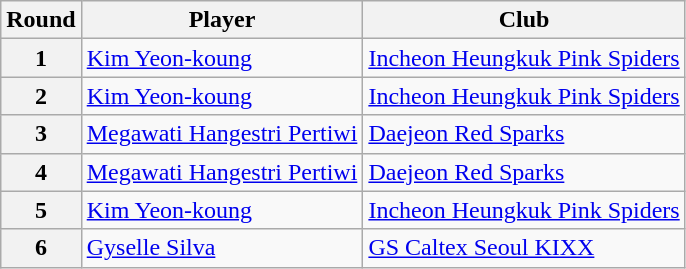<table class=wikitable>
<tr>
<th>Round</th>
<th>Player</th>
<th>Club</th>
</tr>
<tr>
<th>1</th>
<td> <a href='#'>Kim Yeon-koung</a></td>
<td><a href='#'>Incheon Heungkuk Pink Spiders</a></td>
</tr>
<tr>
<th>2</th>
<td> <a href='#'>Kim Yeon-koung</a></td>
<td><a href='#'>Incheon Heungkuk Pink Spiders</a></td>
</tr>
<tr>
<th>3</th>
<td> <a href='#'>Megawati Hangestri Pertiwi</a></td>
<td><a href='#'>Daejeon Red Sparks</a>  </td>
</tr>
<tr>
<th>4</th>
<td> <a href='#'>Megawati Hangestri Pertiwi</a></td>
<td><a href='#'>Daejeon Red Sparks</a>  </td>
</tr>
<tr>
<th>5</th>
<td> <a href='#'>Kim Yeon-koung</a></td>
<td><a href='#'>Incheon Heungkuk Pink Spiders</a></td>
</tr>
<tr>
<th>6</th>
<td> <a href='#'>Gyselle Silva</a></td>
<td><a href='#'>GS Caltex Seoul KIXX</a></td>
</tr>
</table>
